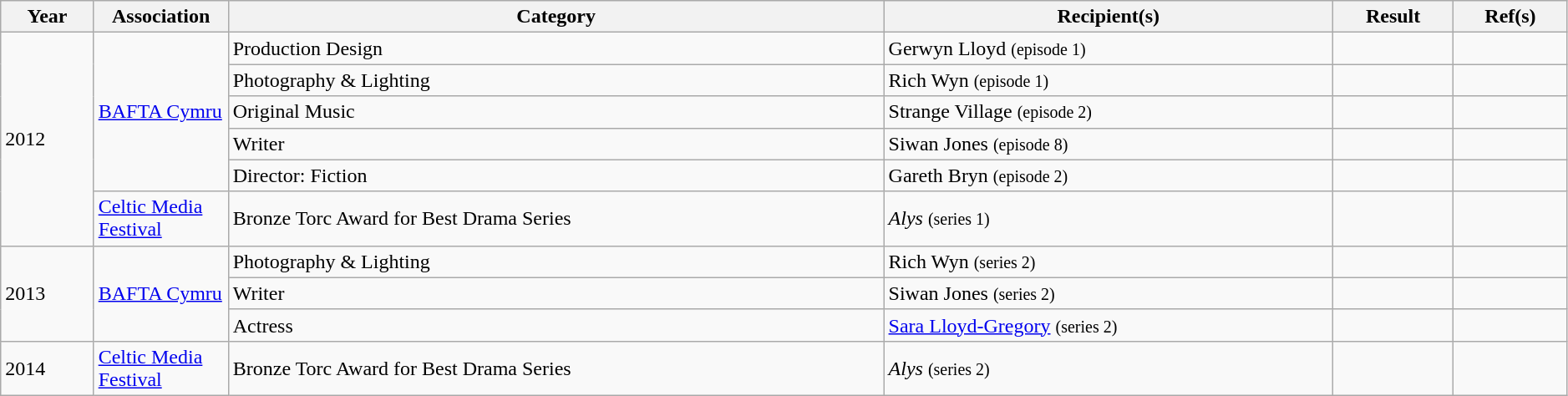<table class="wikitable" style="width:99%; text-align:left;">
<tr>
<th>Year</th>
<th width="100">Association</th>
<th>Category</th>
<th>Recipient(s)</th>
<th>Result</th>
<th>Ref(s)</th>
</tr>
<tr>
<td rowspan="6">2012</td>
<td rowspan="5"><a href='#'>BAFTA Cymru</a></td>
<td>Production Design</td>
<td>Gerwyn Lloyd <small>(episode 1)</small></td>
<td></td>
<td></td>
</tr>
<tr>
<td>Photography & Lighting</td>
<td>Rich Wyn <small>(episode 1)</small></td>
<td></td>
<td></td>
</tr>
<tr>
<td>Original Music</td>
<td>Strange Village <small>(episode 2)</small></td>
<td></td>
<td></td>
</tr>
<tr>
<td>Writer</td>
<td>Siwan Jones <small>(episode 8)</small></td>
<td></td>
<td></td>
</tr>
<tr>
<td>Director: Fiction</td>
<td>Gareth Bryn <small>(episode 2)</small></td>
<td></td>
<td></td>
</tr>
<tr>
<td><a href='#'>Celtic Media Festival</a></td>
<td>Bronze Torc Award for Best Drama Series</td>
<td><em>Alys</em> <small>(series 1)</small></td>
<td></td>
<td></td>
</tr>
<tr>
<td rowspan="3">2013</td>
<td rowspan="3"><a href='#'>BAFTA Cymru</a></td>
<td>Photography & Lighting</td>
<td>Rich Wyn <small>(series 2)</small></td>
<td></td>
<td></td>
</tr>
<tr>
<td>Writer</td>
<td>Siwan Jones <small>(series 2)</small></td>
<td></td>
<td></td>
</tr>
<tr>
<td>Actress</td>
<td><a href='#'>Sara Lloyd-Gregory</a> <small>(series 2)</small></td>
<td></td>
<td></td>
</tr>
<tr>
<td>2014</td>
<td><a href='#'>Celtic Media Festival</a></td>
<td>Bronze Torc Award for Best Drama Series</td>
<td><em>Alys</em> <small>(series 2)</small></td>
<td></td>
<td></td>
</tr>
</table>
